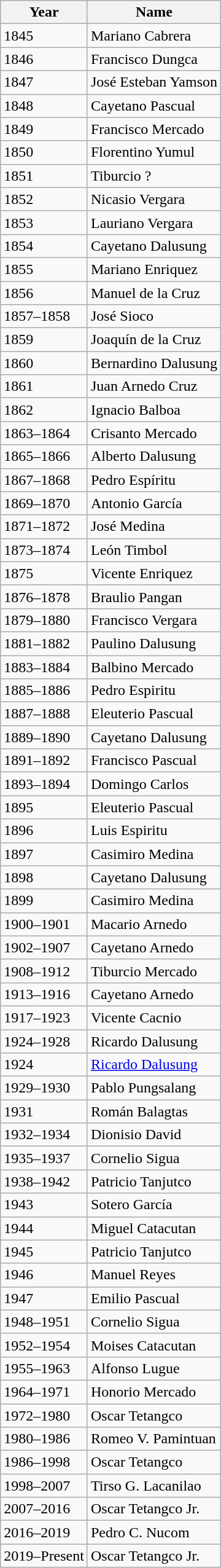<table class="wikitable">
<tr>
<th>Year</th>
<th>Name</th>
</tr>
<tr>
<td>1845</td>
<td>Mariano Cabrera</td>
</tr>
<tr>
<td>1846</td>
<td>Francisco Dungca</td>
</tr>
<tr>
<td>1847</td>
<td>José Esteban Yamson</td>
</tr>
<tr>
<td>1848</td>
<td>Cayetano Pascual</td>
</tr>
<tr>
<td>1849</td>
<td>Francisco Mercado</td>
</tr>
<tr>
<td>1850</td>
<td>Florentino Yumul</td>
</tr>
<tr>
<td>1851</td>
<td>Tiburcio ?</td>
</tr>
<tr>
<td>1852</td>
<td>Nicasio Vergara</td>
</tr>
<tr>
<td>1853</td>
<td>Lauriano Vergara</td>
</tr>
<tr>
<td>1854</td>
<td>Cayetano Dalusung</td>
</tr>
<tr>
<td>1855</td>
<td>Mariano Enriquez</td>
</tr>
<tr>
<td>1856</td>
<td>Manuel de la Cruz</td>
</tr>
<tr>
<td>1857–1858</td>
<td>José Sioco</td>
</tr>
<tr>
<td>1859</td>
<td>Joaquín de la Cruz</td>
</tr>
<tr>
<td>1860</td>
<td>Bernardino Dalusung</td>
</tr>
<tr>
<td>1861</td>
<td>Juan Arnedo Cruz</td>
</tr>
<tr>
<td>1862</td>
<td>Ignacio Balboa</td>
</tr>
<tr>
<td>1863–1864</td>
<td>Crisanto Mercado</td>
</tr>
<tr>
<td>1865–1866</td>
<td>Alberto Dalusung</td>
</tr>
<tr>
<td>1867–1868</td>
<td>Pedro Espíritu</td>
</tr>
<tr>
<td>1869–1870</td>
<td>Antonio García</td>
</tr>
<tr>
<td>1871–1872</td>
<td>José Medina</td>
</tr>
<tr>
<td>1873–1874</td>
<td>León Timbol</td>
</tr>
<tr>
<td>1875</td>
<td>Vicente Enriquez</td>
</tr>
<tr>
<td>1876–1878</td>
<td>Braulio Pangan</td>
</tr>
<tr>
<td>1879–1880</td>
<td>Francisco Vergara</td>
</tr>
<tr>
<td>1881–1882</td>
<td>Paulino Dalusung</td>
</tr>
<tr>
<td>1883–1884</td>
<td>Balbino Mercado</td>
</tr>
<tr>
<td>1885–1886</td>
<td>Pedro Espiritu</td>
</tr>
<tr>
<td>1887–1888</td>
<td>Eleuterio Pascual</td>
</tr>
<tr>
<td>1889–1890</td>
<td>Cayetano Dalusung</td>
</tr>
<tr>
<td>1891–1892</td>
<td>Francisco Pascual</td>
</tr>
<tr>
<td>1893–1894</td>
<td>Domingo Carlos</td>
</tr>
<tr>
<td>1895</td>
<td>Eleuterio Pascual</td>
</tr>
<tr>
<td>1896</td>
<td>Luis Espiritu</td>
</tr>
<tr>
<td>1897</td>
<td>Casimiro Medina</td>
</tr>
<tr>
<td>1898</td>
<td>Cayetano Dalusung</td>
</tr>
<tr>
<td>1899</td>
<td>Casimiro Medina</td>
</tr>
<tr>
<td>1900–1901</td>
<td>Macario Arnedo</td>
</tr>
<tr>
<td>1902–1907</td>
<td>Cayetano Arnedo</td>
</tr>
<tr>
<td>1908–1912</td>
<td>Tiburcio Mercado</td>
</tr>
<tr>
<td>1913–1916</td>
<td>Cayetano Arnedo</td>
</tr>
<tr>
<td>1917–1923</td>
<td>Vicente Cacnio</td>
</tr>
<tr>
<td>1924–1928</td>
<td>Ricardo Dalusung</td>
</tr>
<tr>
<td>1924</td>
<td><a href='#'>Ricardo Dalusung</a></td>
</tr>
<tr>
<td>1929–1930</td>
<td>Pablo Pungsalang</td>
</tr>
<tr>
<td>1931</td>
<td>Román Balagtas</td>
</tr>
<tr>
<td>1932–1934</td>
<td>Dionisio David</td>
</tr>
<tr>
<td>1935–1937</td>
<td>Cornelio Sigua</td>
</tr>
<tr>
<td>1938–1942</td>
<td>Patricio Tanjutco</td>
</tr>
<tr>
<td>1943</td>
<td>Sotero García</td>
</tr>
<tr>
<td>1944</td>
<td>Miguel Catacutan</td>
</tr>
<tr>
<td>1945</td>
<td>Patricio Tanjutco</td>
</tr>
<tr>
<td>1946</td>
<td>Manuel Reyes</td>
</tr>
<tr>
<td>1947</td>
<td>Emilio Pascual</td>
</tr>
<tr>
<td>1948–1951</td>
<td>Cornelio Sigua</td>
</tr>
<tr>
<td>1952–1954</td>
<td>Moises Catacutan</td>
</tr>
<tr>
<td>1955–1963</td>
<td>Alfonso Lugue</td>
</tr>
<tr>
<td>1964–1971</td>
<td>Honorio Mercado</td>
</tr>
<tr>
<td>1972–1980</td>
<td>Oscar Tetangco</td>
</tr>
<tr>
<td>1980–1986</td>
<td>Romeo V. Pamintuan</td>
</tr>
<tr>
<td>1986–1998</td>
<td>Oscar Tetangco</td>
</tr>
<tr>
<td>1998–2007</td>
<td>Tirso G. Lacanilao</td>
</tr>
<tr>
<td>2007–2016</td>
<td>Oscar Tetangco Jr.</td>
</tr>
<tr>
<td>2016–2019</td>
<td>Pedro C. Nucom</td>
</tr>
<tr>
<td>2019–Present</td>
<td>Oscar Tetangco Jr.</td>
</tr>
</table>
